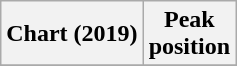<table {| class="wikitable sortable plainrowheaders">
<tr>
<th scope="col">Chart (2019)</th>
<th scope="col">Peak<br>position</th>
</tr>
<tr>
</tr>
</table>
